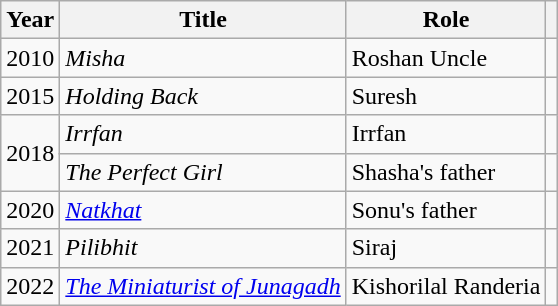<table class="wikitable sortable">
<tr>
<th scope="col">Year</th>
<th scope="col">Title</th>
<th scope="col">Role</th>
<th scope="col" class="unsortable"></th>
</tr>
<tr>
<td>2010</td>
<td><em>Misha</em></td>
<td>Roshan Uncle</td>
<td></td>
</tr>
<tr>
<td>2015</td>
<td><em>Holding Back</em></td>
<td>Suresh</td>
<td></td>
</tr>
<tr>
<td rowspan=2>2018</td>
<td><em>Irrfan</em></td>
<td>Irrfan</td>
<td></td>
</tr>
<tr>
<td><em>The Perfect Girl</em></td>
<td>Shasha's father</td>
<td></td>
</tr>
<tr>
<td rowspan=1>2020</td>
<td><em><a href='#'>Natkhat</a></em></td>
<td>Sonu's father</td>
<td></td>
</tr>
<tr>
<td>2021</td>
<td><em>Pilibhit</em></td>
<td>Siraj</td>
<td></td>
</tr>
<tr>
<td>2022</td>
<td><em><a href='#'>The Miniaturist of Junagadh</a></em></td>
<td>Kishorilal Randeria</td>
<td></td>
</tr>
</table>
